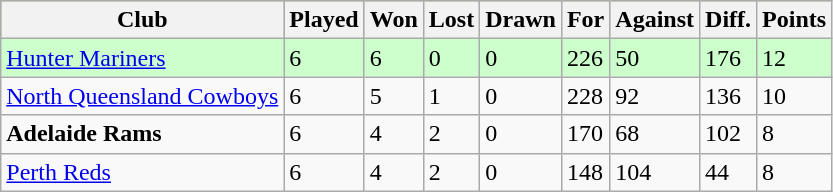<table class="wikitable">
<tr bgcolor=#bdb76b>
<th>Club</th>
<th>Played</th>
<th>Won</th>
<th>Lost</th>
<th>Drawn</th>
<th>For</th>
<th>Against</th>
<th>Diff.</th>
<th>Points</th>
</tr>
<tr style="background: #ccffcc;">
<td> <a href='#'>Hunter Mariners</a></td>
<td>6</td>
<td>6</td>
<td>0</td>
<td>0</td>
<td>226</td>
<td>50</td>
<td>176</td>
<td>12</td>
</tr>
<tr>
<td> <a href='#'>North Queensland Cowboys</a></td>
<td>6</td>
<td>5</td>
<td>1</td>
<td>0</td>
<td>228</td>
<td>92</td>
<td>136</td>
<td>10</td>
</tr>
<tr>
<td> <strong>Adelaide Rams</strong></td>
<td>6</td>
<td>4</td>
<td>2</td>
<td>0</td>
<td>170</td>
<td>68</td>
<td>102</td>
<td>8</td>
</tr>
<tr>
<td> <a href='#'>Perth Reds</a></td>
<td>6</td>
<td>4</td>
<td>2</td>
<td>0</td>
<td>148</td>
<td>104</td>
<td>44</td>
<td>8</td>
</tr>
</table>
